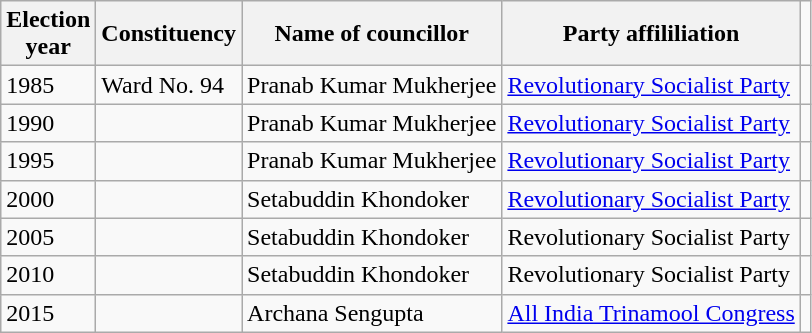<table class="wikitable"ìÍĦĤĠčw>
<tr>
<th>Election<br> year</th>
<th>Constituency</th>
<th>Name of councillor</th>
<th>Party affililiation</th>
</tr>
<tr>
<td>1985</td>
<td>Ward No. 94</td>
<td>Pranab Kumar Mukherjee</td>
<td><a href='#'>Revolutionary Socialist Party</a></td>
<td></td>
</tr>
<tr>
<td>1990</td>
<td></td>
<td>Pranab Kumar Mukherjee</td>
<td><a href='#'>Revolutionary Socialist Party</a></td>
<td></td>
</tr>
<tr>
<td>1995</td>
<td></td>
<td>Pranab Kumar Mukherjee</td>
<td><a href='#'>Revolutionary Socialist Party</a></td>
<td></td>
</tr>
<tr>
<td>2000</td>
<td></td>
<td>Setabuddin Khondoker</td>
<td><a href='#'>Revolutionary Socialist Party</a></td>
<td></td>
</tr>
<tr>
<td>2005</td>
<td></td>
<td>Setabuddin Khondoker</td>
<td>Revolutionary Socialist Party</td>
<td></td>
</tr>
<tr>
<td>2010</td>
<td></td>
<td>Setabuddin Khondoker</td>
<td>Revolutionary Socialist Party</td>
<td></td>
</tr>
<tr>
<td>2015</td>
<td></td>
<td>Archana Sengupta</td>
<td><a href='#'>All India Trinamool Congress</a></td>
<td></td>
</tr>
</table>
